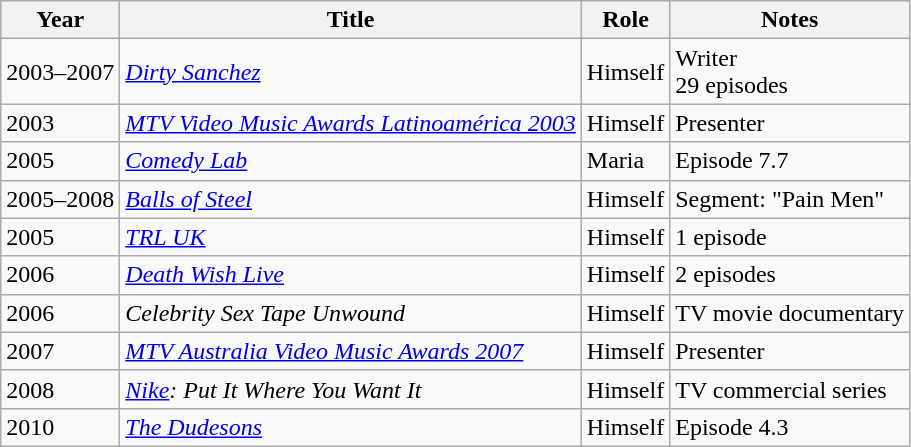<table class="wikitable sortable">
<tr>
<th>Year</th>
<th>Title</th>
<th>Role</th>
<th class="unsortable">Notes</th>
</tr>
<tr>
<td>2003–2007</td>
<td><em><a href='#'>Dirty Sanchez</a></em></td>
<td>Himself</td>
<td>Writer<br>29 episodes</td>
</tr>
<tr>
<td>2003</td>
<td><em><a href='#'>MTV Video Music Awards Latinoamérica 2003</a></em></td>
<td>Himself</td>
<td>Presenter</td>
</tr>
<tr>
<td>2005</td>
<td><em><a href='#'>Comedy Lab</a></em></td>
<td>Maria</td>
<td>Episode 7.7</td>
</tr>
<tr>
<td>2005–2008</td>
<td><em><a href='#'>Balls of Steel</a></em></td>
<td>Himself</td>
<td>Segment: "Pain Men"</td>
</tr>
<tr>
<td>2005</td>
<td><em><a href='#'>TRL UK</a></em></td>
<td>Himself</td>
<td>1 episode</td>
</tr>
<tr>
<td>2006</td>
<td><em><a href='#'>Death Wish Live</a></em></td>
<td>Himself</td>
<td>2 episodes</td>
</tr>
<tr>
<td>2006</td>
<td><em>Celebrity Sex Tape Unwound</em></td>
<td>Himself</td>
<td>TV movie documentary</td>
</tr>
<tr>
<td>2007</td>
<td><em><a href='#'>MTV Australia Video Music Awards 2007</a></em></td>
<td>Himself</td>
<td>Presenter</td>
</tr>
<tr>
<td>2008</td>
<td><em><a href='#'>Nike</a>: Put It Where You Want It</em></td>
<td>Himself</td>
<td>TV commercial series</td>
</tr>
<tr>
<td>2010</td>
<td><em><a href='#'>The Dudesons</a></em></td>
<td>Himself</td>
<td>Episode 4.3</td>
</tr>
</table>
